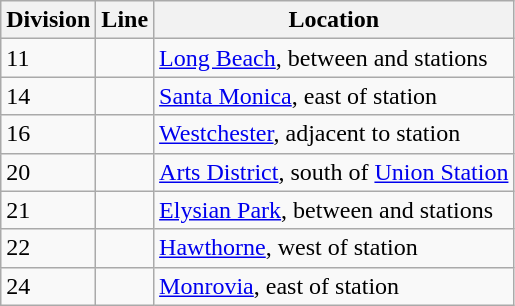<table class="wikitable sortable">
<tr>
<th>Division</th>
<th>Line</th>
<th>Location</th>
</tr>
<tr>
<td>11</td>
<td></td>
<td><a href='#'>Long Beach</a>, between  and  stations</td>
</tr>
<tr>
<td>14</td>
<td></td>
<td><a href='#'>Santa Monica</a>, east of  station</td>
</tr>
<tr>
<td>16</td>
<td></td>
<td><a href='#'>Westchester</a>, adjacent to  station</td>
</tr>
<tr>
<td>20</td>
<td></td>
<td><a href='#'>Arts District</a>, south of <a href='#'>Union Station</a></td>
</tr>
<tr>
<td>21</td>
<td></td>
<td><a href='#'>Elysian Park</a>, between  and  stations</td>
</tr>
<tr>
<td>22</td>
<td></td>
<td><a href='#'>Hawthorne</a>, west of  station</td>
</tr>
<tr>
<td>24</td>
<td></td>
<td><a href='#'>Monrovia</a>, east of  station</td>
</tr>
</table>
